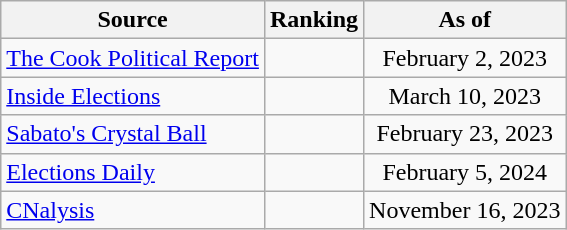<table class="wikitable" style="text-align:center">
<tr>
<th>Source</th>
<th>Ranking</th>
<th>As of</th>
</tr>
<tr>
<td style="text-align:left"><a href='#'>The Cook Political Report</a></td>
<td></td>
<td>February 2, 2023</td>
</tr>
<tr>
<td style="text-align:left"><a href='#'>Inside Elections</a></td>
<td></td>
<td>March 10, 2023</td>
</tr>
<tr>
<td style="text-align:left"><a href='#'>Sabato's Crystal Ball</a></td>
<td></td>
<td>February 23, 2023</td>
</tr>
<tr>
<td style="text-align:left"><a href='#'>Elections Daily</a></td>
<td></td>
<td>February 5, 2024</td>
</tr>
<tr>
<td style="text-align:left"><a href='#'>CNalysis</a></td>
<td></td>
<td>November 16, 2023</td>
</tr>
</table>
